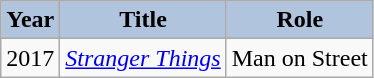<table class="wikitable">
<tr align="center">
<th style="background:#B0C4DE;">Year</th>
<th style="background:#B0C4DE;">Title</th>
<th style="background:#B0C4DE;">Role</th>
</tr>
<tr>
<td>2017</td>
<td><em><a href='#'>Stranger Things</a></em></td>
<td>Man on Street</td>
</tr>
</table>
